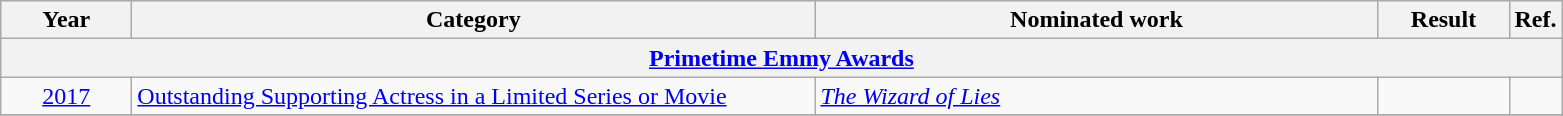<table class=wikitable>
<tr>
<th scope="col" style="width:5em;">Year</th>
<th scope="col" style="width:28em;">Category</th>
<th scope="col" style="width:23em;">Nominated work</th>
<th scope="col" style="width:5em;">Result</th>
<th>Ref.</th>
</tr>
<tr>
<th colspan=5><a href='#'>Primetime Emmy Awards</a></th>
</tr>
<tr>
<td style="text-align:center;"><a href='#'>2017</a></td>
<td><a href='#'>Outstanding Supporting Actress in a Limited Series or Movie</a></td>
<td><em><a href='#'>The Wizard of Lies</a></em></td>
<td></td>
<td style="text-align:center;"></td>
</tr>
<tr>
</tr>
</table>
